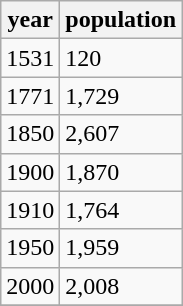<table class="wikitable">
<tr>
<th>year</th>
<th>population</th>
</tr>
<tr>
<td>1531</td>
<td>120</td>
</tr>
<tr>
<td>1771</td>
<td>1,729</td>
</tr>
<tr>
<td>1850</td>
<td>2,607</td>
</tr>
<tr>
<td>1900</td>
<td>1,870</td>
</tr>
<tr>
<td>1910</td>
<td>1,764</td>
</tr>
<tr>
<td>1950</td>
<td>1,959</td>
</tr>
<tr>
<td>2000</td>
<td>2,008</td>
</tr>
<tr>
</tr>
</table>
